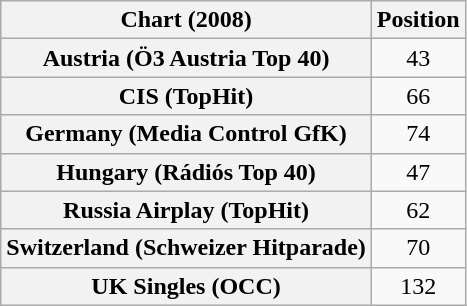<table class="wikitable sortable plainrowheaders" style="text-align:center">
<tr>
<th scope="col">Chart (2008)</th>
<th scope="col">Position</th>
</tr>
<tr>
<th scope="row">Austria (Ö3 Austria Top 40)</th>
<td>43</td>
</tr>
<tr>
<th scope="row">CIS (TopHit)</th>
<td>66</td>
</tr>
<tr>
<th scope="row">Germany (Media Control GfK)</th>
<td>74</td>
</tr>
<tr>
<th scope="row">Hungary (Rádiós Top 40)</th>
<td>47</td>
</tr>
<tr>
<th scope="row">Russia Airplay (TopHit)</th>
<td>62</td>
</tr>
<tr>
<th scope="row">Switzerland (Schweizer Hitparade)</th>
<td>70</td>
</tr>
<tr>
<th scope="row">UK Singles (OCC)</th>
<td>132</td>
</tr>
</table>
